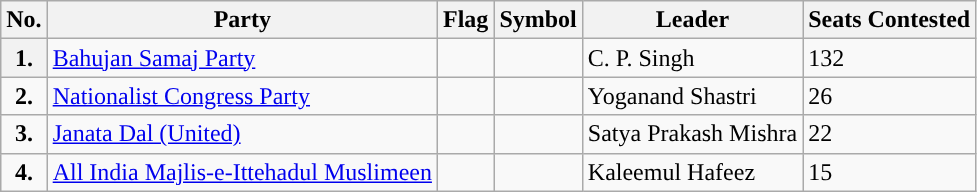<table class="wikitable" "width="50%">
<tr>
<th>No.</th>
<th>Party</th>
<th>Flag</th>
<th>Symbol</th>
<th>Leader</th>
<th>Seats Contested</th>
</tr>
<tr>
<th style="text-align:center; background:"><strong>1.</strong></th>
<td><a href='#'>Bahujan Samaj Party</a></td>
<td></td>
<td></td>
<td>C. P. Singh</td>
<td>132</td>
</tr>
<tr>
<td style="text-align:center; background:"><strong>2.</strong></td>
<td><a href='#'>Nationalist Congress Party</a></td>
<td></td>
<td></td>
<td>Yoganand Shastri</td>
<td>26</td>
</tr>
<tr>
<td style="text-align:center; background:"><strong>3.</strong></td>
<td><a href='#'>Janata Dal (United)</a></td>
<td></td>
<td></td>
<td>Satya Prakash Mishra</td>
<td>22</td>
</tr>
<tr>
<td ! style="text-align:center; background:"><strong>4.</strong></td>
<td><a href='#'>All India Majlis-e-Ittehadul Muslimeen</a></td>
<td></td>
<td></td>
<td>Kaleemul Hafeez</td>
<td>15</td>
</tr>
</table>
